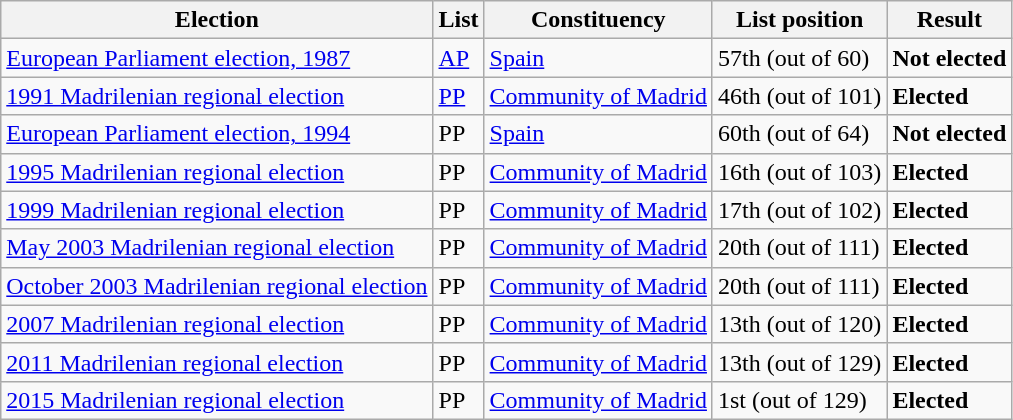<table class="wikitable" style="text-align:left;">
<tr>
<th scope="col">Election</th>
<th scope="col">List</th>
<th scope="col">Constituency</th>
<th scope="col">List position</th>
<th scope="col">Result</th>
</tr>
<tr>
<td><a href='#'>European Parliament election, 1987</a></td>
<td><a href='#'>AP</a></td>
<td><a href='#'>Spain</a></td>
<td>57th (out of 60)</td>
<td> <strong>Not elected</strong></td>
</tr>
<tr>
<td><a href='#'>1991 Madrilenian regional election</a></td>
<td><a href='#'>PP</a></td>
<td><a href='#'>Community of Madrid</a></td>
<td>46th (out of 101)</td>
<td> <strong>Elected</strong></td>
</tr>
<tr>
<td><a href='#'>European Parliament election, 1994</a></td>
<td>PP</td>
<td><a href='#'>Spain</a></td>
<td>60th (out of 64)</td>
<td> <strong>Not elected</strong></td>
</tr>
<tr>
<td><a href='#'>1995 Madrilenian regional election</a></td>
<td>PP</td>
<td><a href='#'>Community of Madrid</a></td>
<td>16th (out of 103)</td>
<td> <strong>Elected</strong></td>
</tr>
<tr>
<td><a href='#'>1999 Madrilenian regional election</a></td>
<td>PP</td>
<td><a href='#'>Community of Madrid</a></td>
<td>17th (out of 102)</td>
<td> <strong>Elected</strong></td>
</tr>
<tr>
<td><a href='#'>May 2003 Madrilenian regional election</a></td>
<td>PP</td>
<td><a href='#'>Community of Madrid</a></td>
<td>20th (out of 111)</td>
<td> <strong>Elected</strong></td>
</tr>
<tr>
<td><a href='#'>October 2003 Madrilenian regional election</a></td>
<td>PP</td>
<td><a href='#'>Community of Madrid</a></td>
<td>20th (out of 111)</td>
<td> <strong>Elected</strong></td>
</tr>
<tr>
<td><a href='#'>2007 Madrilenian regional election</a></td>
<td>PP</td>
<td><a href='#'>Community of Madrid</a></td>
<td>13th (out of 120)</td>
<td> <strong>Elected</strong></td>
</tr>
<tr>
<td><a href='#'>2011 Madrilenian regional election</a></td>
<td>PP</td>
<td><a href='#'>Community of Madrid</a></td>
<td>13th (out of 129)</td>
<td> <strong>Elected</strong></td>
</tr>
<tr>
<td><a href='#'>2015 Madrilenian regional election</a></td>
<td>PP</td>
<td><a href='#'>Community of Madrid</a></td>
<td>1st (out of 129)</td>
<td> <strong>Elected</strong></td>
</tr>
</table>
